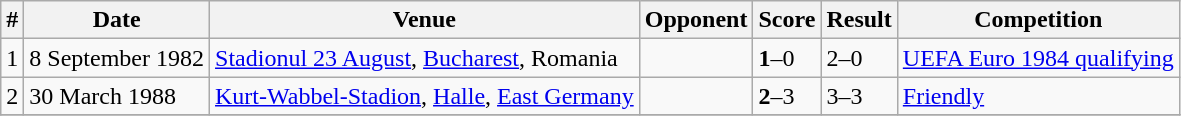<table class="wikitable sortable" style="font-size:100%">
<tr>
<th>#</th>
<th>Date</th>
<th>Venue</th>
<th>Opponent</th>
<th>Score</th>
<th>Result</th>
<th>Competition</th>
</tr>
<tr>
<td>1</td>
<td>8 September 1982</td>
<td><a href='#'>Stadionul 23 August</a>, <a href='#'>Bucharest</a>, Romania</td>
<td></td>
<td><strong>1</strong>–0</td>
<td>2–0</td>
<td><a href='#'>UEFA Euro 1984 qualifying</a></td>
</tr>
<tr>
<td>2</td>
<td>30 March 1988</td>
<td><a href='#'>Kurt-Wabbel-Stadion</a>, <a href='#'>Halle</a>, <a href='#'>East Germany</a></td>
<td></td>
<td><strong>2</strong>–3</td>
<td>3–3</td>
<td><a href='#'>Friendly</a></td>
</tr>
<tr>
</tr>
</table>
